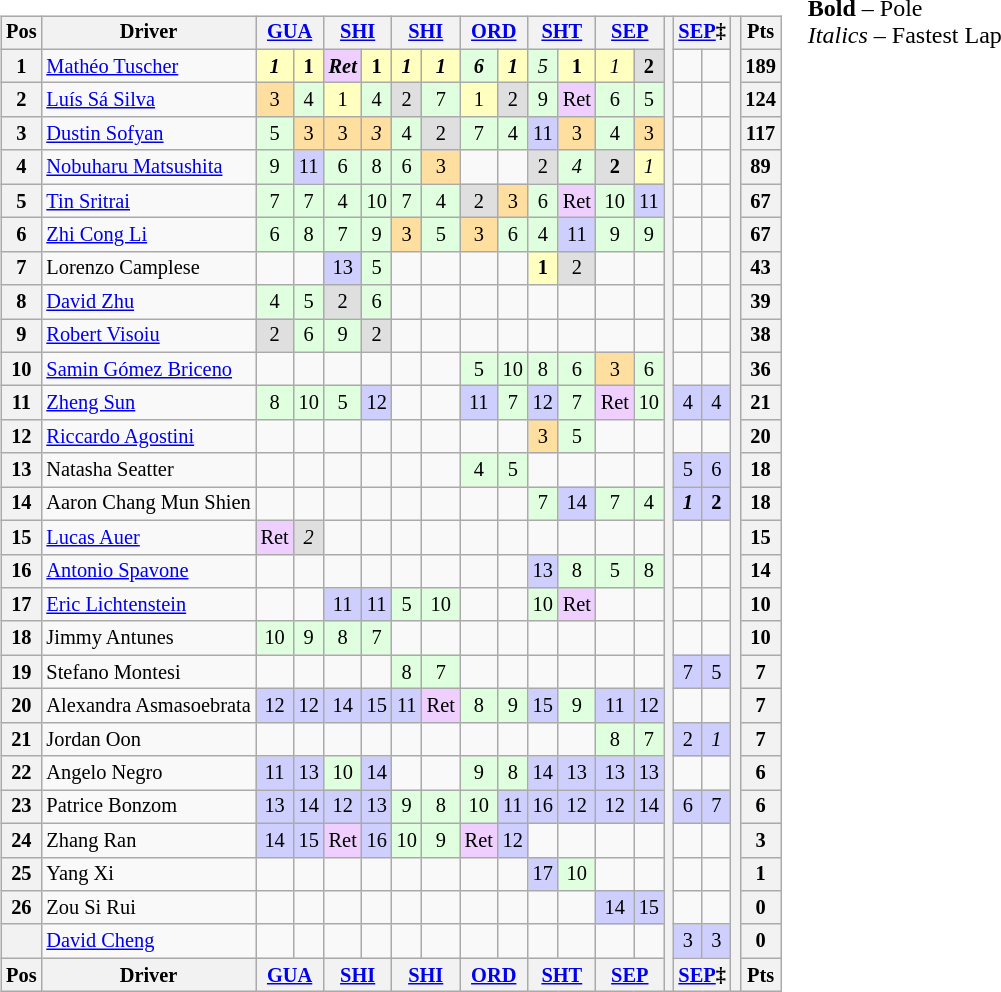<table>
<tr>
<td><br><table class="wikitable" style="font-size: 85%; text-align:center">
<tr valign="top">
<th valign="middle">Pos</th>
<th valign="middle">Driver</th>
<th colspan=2><a href='#'>GUA</a><br></th>
<th colspan=2><a href='#'>SHI</a><br></th>
<th colspan=2><a href='#'>SHI</a><br></th>
<th colspan=2><a href='#'>ORD</a><br></th>
<th colspan=2><a href='#'>SHT</a><br></th>
<th colspan=2><a href='#'>SEP</a><br></th>
<th rowspan=29></th>
<th colspan=2><a href='#'>SEP</a>‡<br></th>
<th rowspan=29></th>
<th valign="middle">Pts</th>
</tr>
<tr>
<th>1</th>
<td align=left> <a href='#'>Mathéo Tuscher</a></td>
<td style="background:#FFFFBF;"><strong><em>1</em></strong></td>
<td style="background:#FFFFBF;"><strong>1</strong></td>
<td style="background:#EFCFFF;"><strong><em>Ret</em></strong></td>
<td style="background:#FFFFBF;"><strong>1</strong></td>
<td style="background:#FFFFBF;"><strong><em>1</em></strong></td>
<td style="background:#FFFFBF;"><strong><em>1</em></strong></td>
<td style="background:#DFFFDF;"><strong><em>6</em></strong></td>
<td style="background:#FFFFBF;"><strong><em>1</em></strong></td>
<td style="background:#DFFFDF;"><em>5</em></td>
<td style="background:#FFFFBF;"><strong>1</strong></td>
<td style="background:#FFFFBF;"><em>1</em></td>
<td style="background:#DFDFDF;"><strong>2</strong></td>
<td></td>
<td></td>
<th>189</th>
</tr>
<tr>
<th>2</th>
<td align=left> <a href='#'>Luís Sá Silva</a></td>
<td style="background:#FFDF9F;">3</td>
<td style="background:#DFFFDF;">4</td>
<td style="background:#FFFFBF;">1</td>
<td style="background:#DFFFDF;">4</td>
<td style="background:#DFDFDF;">2</td>
<td style="background:#DFFFDF;">7</td>
<td style="background:#FFFFBF;">1</td>
<td style="background:#DFDFDF;">2</td>
<td style="background:#DFFFDF;">9</td>
<td style="background:#EFCFFF;">Ret</td>
<td style="background:#DFFFDF;">6</td>
<td style="background:#DFFFDF;">5</td>
<td></td>
<td></td>
<th>124</th>
</tr>
<tr>
<th>3</th>
<td align=left> <a href='#'>Dustin Sofyan</a></td>
<td style="background:#DFFFDF;">5</td>
<td style="background:#FFDF9F;">3</td>
<td style="background:#FFDF9F;">3</td>
<td style="background:#FFDF9F;"><em>3</em></td>
<td style="background:#DFFFDF;">4</td>
<td style="background:#DFDFDF;">2</td>
<td style="background:#DFFFDF;">7</td>
<td style="background:#DFFFDF;">4</td>
<td style="background:#CFCFFF;">11</td>
<td style="background:#FFDF9F;">3</td>
<td style="background:#DFFFDF;">4</td>
<td style="background:#FFDF9F;">3</td>
<td></td>
<td></td>
<th>117</th>
</tr>
<tr>
<th>4</th>
<td align=left> <a href='#'>Nobuharu Matsushita</a></td>
<td style="background:#DFFFDF;">9</td>
<td style="background:#CFCFFF;">11</td>
<td style="background:#DFFFDF;">6</td>
<td style="background:#DFFFDF;">8</td>
<td style="background:#DFFFDF;">6</td>
<td style="background:#FFDF9F;">3</td>
<td></td>
<td></td>
<td style="background:#DFDFDF;">2</td>
<td style="background:#DFFFDF;"><em>4</em></td>
<td style="background:#DFDFDF;"><strong>2</strong></td>
<td style="background:#FFFFBF;"><em>1</em></td>
<td></td>
<td></td>
<th>89</th>
</tr>
<tr>
<th>5</th>
<td align=left> <a href='#'>Tin Sritrai</a></td>
<td style="background:#DFFFDF;">7</td>
<td style="background:#DFFFDF;">7</td>
<td style="background:#DFFFDF;">4</td>
<td style="background:#DFFFDF;">10</td>
<td style="background:#DFFFDF;">7</td>
<td style="background:#DFFFDF;">4</td>
<td style="background:#DFDFDF;">2</td>
<td style="background:#FFDF9F;">3</td>
<td style="background:#DFFFDF;">6</td>
<td style="background:#EFCFFF;">Ret</td>
<td style="background:#DFFFDF;">10</td>
<td style="background:#CFCFFF;">11</td>
<td></td>
<td></td>
<th>67</th>
</tr>
<tr>
<th>6</th>
<td align=left> <a href='#'>Zhi Cong Li</a></td>
<td style="background:#DFFFDF;">6</td>
<td style="background:#DFFFDF;">8</td>
<td style="background:#DFFFDF;">7</td>
<td style="background:#DFFFDF;">9</td>
<td style="background:#FFDF9F;">3</td>
<td style="background:#DFFFDF;">5</td>
<td style="background:#FFDF9F;">3</td>
<td style="background:#DFFFDF;">6</td>
<td style="background:#DFFFDF;">4</td>
<td style="background:#CFCFFF;">11</td>
<td style="background:#DFFFDF;">9</td>
<td style="background:#DFFFDF;">9</td>
<td></td>
<td></td>
<th>67</th>
</tr>
<tr>
<th>7</th>
<td align=left> Lorenzo Camplese</td>
<td></td>
<td></td>
<td style="background:#CFCFFF;">13</td>
<td style="background:#DFFFDF;">5</td>
<td></td>
<td></td>
<td></td>
<td></td>
<td style="background:#FFFFBF;"><strong>1</strong></td>
<td style="background:#DFDFDF;">2</td>
<td></td>
<td></td>
<td></td>
<td></td>
<th>43</th>
</tr>
<tr>
<th>8</th>
<td align=left> <a href='#'>David Zhu</a></td>
<td style="background:#DFFFDF;">4</td>
<td style="background:#DFFFDF;">5</td>
<td style="background:#DFDFDF;">2</td>
<td style="background:#DFFFDF;">6</td>
<td></td>
<td></td>
<td></td>
<td></td>
<td></td>
<td></td>
<td></td>
<td></td>
<td></td>
<td></td>
<th>39</th>
</tr>
<tr>
<th>9</th>
<td align=left> <a href='#'>Robert Visoiu</a></td>
<td style="background:#DFDFDF;">2</td>
<td style="background:#DFFFDF;">6</td>
<td style="background:#DFFFDF;">9</td>
<td style="background:#DFDFDF;">2</td>
<td></td>
<td></td>
<td></td>
<td></td>
<td></td>
<td></td>
<td></td>
<td></td>
<td></td>
<td></td>
<th>38</th>
</tr>
<tr>
<th>10</th>
<td align=left> <a href='#'>Samin Gómez Briceno</a></td>
<td></td>
<td></td>
<td></td>
<td></td>
<td></td>
<td></td>
<td style="background:#DFFFDF;">5</td>
<td style="background:#DFFFDF;">10</td>
<td style="background:#DFFFDF;">8</td>
<td style="background:#DFFFDF;">6</td>
<td style="background:#FFDF9F;">3</td>
<td style="background:#DFFFDF;">6</td>
<td></td>
<td></td>
<th>36</th>
</tr>
<tr>
<th>11</th>
<td align=left> <a href='#'>Zheng Sun</a></td>
<td style="background:#DFFFDF;">8</td>
<td style="background:#DFFFDF;">10</td>
<td style="background:#DFFFDF;">5</td>
<td style="background:#CFCFFF;">12</td>
<td></td>
<td></td>
<td style="background:#CFCFFF;">11</td>
<td style="background:#DFFFDF;">7</td>
<td style="background:#CFCFFF;">12</td>
<td style="background:#DFFFDF;">7</td>
<td style="background:#EFCFFF;">Ret</td>
<td style="background:#DFFFDF;">10</td>
<td style="background:#CFCFFF;">4</td>
<td style="background:#CFCFFF;">4</td>
<th>21</th>
</tr>
<tr>
<th>12</th>
<td align=left> <a href='#'>Riccardo Agostini</a></td>
<td></td>
<td></td>
<td></td>
<td></td>
<td></td>
<td></td>
<td></td>
<td></td>
<td style="background:#FFDF9F;">3</td>
<td style="background:#DFFFDF;">5</td>
<td></td>
<td></td>
<td></td>
<td></td>
<th>20</th>
</tr>
<tr>
<th>13</th>
<td align=left> Natasha Seatter</td>
<td></td>
<td></td>
<td></td>
<td></td>
<td></td>
<td></td>
<td style="background:#DFFFDF;">4</td>
<td style="background:#DFFFDF;">5</td>
<td></td>
<td></td>
<td></td>
<td></td>
<td style="background:#CFCFFF;">5</td>
<td style="background:#CFCFFF;">6</td>
<th>18</th>
</tr>
<tr>
<th>14</th>
<td align=left> Aaron Chang Mun Shien</td>
<td></td>
<td></td>
<td></td>
<td></td>
<td></td>
<td></td>
<td></td>
<td></td>
<td style="background:#DFFFDF;">7</td>
<td style="background:#CFCFFF;">14</td>
<td style="background:#DFFFDF;">7</td>
<td style="background:#DFFFDF;">4</td>
<td style="background:#CFCFFF;"><strong><em>1</em></strong></td>
<td style="background:#CFCFFF;"><strong>2</strong></td>
<th>18</th>
</tr>
<tr>
<th>15</th>
<td align=left> <a href='#'>Lucas Auer</a></td>
<td style="background:#EFCFFF;">Ret</td>
<td style="background:#DFDFDF;"><em>2</em></td>
<td></td>
<td></td>
<td></td>
<td></td>
<td></td>
<td></td>
<td></td>
<td></td>
<td></td>
<td></td>
<td></td>
<td></td>
<th>15</th>
</tr>
<tr>
<th>16</th>
<td align=left> <a href='#'>Antonio Spavone</a></td>
<td></td>
<td></td>
<td></td>
<td></td>
<td></td>
<td></td>
<td></td>
<td></td>
<td style="background:#CFCFFF;">13</td>
<td style="background:#DFFFDF;">8</td>
<td style="background:#DFFFDF;">5</td>
<td style="background:#DFFFDF;">8</td>
<td></td>
<td></td>
<th>14</th>
</tr>
<tr>
<th>17</th>
<td align=left> <a href='#'>Eric Lichtenstein</a></td>
<td></td>
<td></td>
<td style="background:#CFCFFF;">11</td>
<td style="background:#CFCFFF;">11</td>
<td style="background:#DFFFDF;">5</td>
<td style="background:#DFFFDF;">10</td>
<td></td>
<td></td>
<td style="background:#DFFFDF;">10</td>
<td style="background:#EFCFFF;">Ret</td>
<td></td>
<td></td>
<td></td>
<td></td>
<th>10</th>
</tr>
<tr>
<th>18</th>
<td align=left> Jimmy Antunes</td>
<td style="background:#DFFFDF;">10</td>
<td style="background:#DFFFDF;">9</td>
<td style="background:#DFFFDF;">8</td>
<td style="background:#DFFFDF;">7</td>
<td></td>
<td></td>
<td></td>
<td></td>
<td></td>
<td></td>
<td></td>
<td></td>
<td></td>
<td></td>
<th>10</th>
</tr>
<tr>
<th>19</th>
<td align=left> Stefano Montesi</td>
<td></td>
<td></td>
<td></td>
<td></td>
<td style="background:#DFFFDF;">8</td>
<td style="background:#DFFFDF;">7</td>
<td></td>
<td></td>
<td></td>
<td></td>
<td></td>
<td></td>
<td style="background:#CFCFFF;">7</td>
<td style="background:#CFCFFF;">5</td>
<th>7</th>
</tr>
<tr>
<th>20</th>
<td align=left nowrap> Alexandra Asmasoebrata</td>
<td style="background:#CFCFFF;">12</td>
<td style="background:#CFCFFF;">12</td>
<td style="background:#CFCFFF;">14</td>
<td style="background:#CFCFFF;">15</td>
<td style="background:#CFCFFF;">11</td>
<td style="background:#EFCFFF;">Ret</td>
<td style="background:#DFFFDF;">8</td>
<td style="background:#DFFFDF;">9</td>
<td style="background:#CFCFFF;">15</td>
<td style="background:#DFFFDF;">9</td>
<td style="background:#CFCFFF;">11</td>
<td style="background:#CFCFFF;">12</td>
<td></td>
<td></td>
<th>7</th>
</tr>
<tr>
<th>21</th>
<td align=left> Jordan Oon</td>
<td></td>
<td></td>
<td></td>
<td></td>
<td></td>
<td></td>
<td></td>
<td></td>
<td></td>
<td></td>
<td style="background:#DFFFDF;">8</td>
<td style="background:#DFFFDF;">7</td>
<td style="background:#CFCFFF;">2</td>
<td style="background:#CFCFFF;"><em>1</em></td>
<th>7</th>
</tr>
<tr>
<th>22</th>
<td align=left> Angelo Negro</td>
<td style="background:#CFCFFF;">11</td>
<td style="background:#CFCFFF;">13</td>
<td style="background:#DFFFDF;">10</td>
<td style="background:#CFCFFF;">14</td>
<td></td>
<td></td>
<td style="background:#DFFFDF;">9</td>
<td style="background:#DFFFDF;">8</td>
<td style="background:#CFCFFF;">14</td>
<td style="background:#CFCFFF;">13</td>
<td style="background:#CFCFFF;">13</td>
<td style="background:#CFCFFF;">13</td>
<td></td>
<td></td>
<th>6</th>
</tr>
<tr>
<th>23</th>
<td align=left> Patrice Bonzom</td>
<td style="background:#CFCFFF;">13</td>
<td style="background:#CFCFFF;">14</td>
<td style="background:#CFCFFF;">12</td>
<td style="background:#CFCFFF;">13</td>
<td style="background:#DFFFDF;">9</td>
<td style="background:#DFFFDF;">8</td>
<td style="background:#DFFFDF;">10</td>
<td style="background:#CFCFFF;">11</td>
<td style="background:#CFCFFF;">16</td>
<td style="background:#CFCFFF;">12</td>
<td style="background:#CFCFFF;">12</td>
<td style="background:#CFCFFF;">14</td>
<td style="background:#CFCFFF;">6</td>
<td style="background:#CFCFFF;">7</td>
<th>6</th>
</tr>
<tr>
<th>24</th>
<td align=left> Zhang Ran</td>
<td style="background:#CFCFFF;">14</td>
<td style="background:#CFCFFF;">15</td>
<td style="background:#EFCFFF;">Ret</td>
<td style="background:#CFCFFF;">16</td>
<td style="background:#DFFFDF;">10</td>
<td style="background:#DFFFDF;">9</td>
<td style="background:#EFCFFF;">Ret</td>
<td style="background:#CFCFFF;">12</td>
<td></td>
<td></td>
<td></td>
<td></td>
<td></td>
<td></td>
<th>3</th>
</tr>
<tr>
<th>25</th>
<td align=left> Yang Xi</td>
<td></td>
<td></td>
<td></td>
<td></td>
<td></td>
<td></td>
<td></td>
<td></td>
<td style="background:#CFCFFF;">17</td>
<td style="background:#DFFFDF;">10</td>
<td></td>
<td></td>
<td></td>
<td></td>
<th>1</th>
</tr>
<tr>
<th>26</th>
<td align=left> Zou Si Rui</td>
<td></td>
<td></td>
<td></td>
<td></td>
<td></td>
<td></td>
<td></td>
<td></td>
<td></td>
<td></td>
<td style="background:#CFCFFF;">14</td>
<td style="background:#CFCFFF;">15</td>
<td></td>
<td></td>
<th>0</th>
</tr>
<tr>
<th></th>
<td align=left> <a href='#'>David Cheng</a></td>
<td></td>
<td></td>
<td></td>
<td></td>
<td></td>
<td></td>
<td></td>
<td></td>
<td></td>
<td></td>
<td></td>
<td></td>
<td style="background:#CFCFFF;">3</td>
<td style="background:#CFCFFF;">3</td>
<th>0</th>
</tr>
<tr valign="top">
<th valign="middle">Pos</th>
<th valign="middle">Driver</th>
<th colspan=2><a href='#'>GUA</a><br></th>
<th colspan=2><a href='#'>SHI</a><br></th>
<th colspan=2><a href='#'>SHI</a><br></th>
<th colspan=2><a href='#'>ORD</a><br></th>
<th colspan=2><a href='#'>SHT</a><br></th>
<th colspan=2><a href='#'>SEP</a><br></th>
<th colspan=2><a href='#'>SEP</a>‡<br></th>
<th valign="middle">Pts</th>
</tr>
</table>
</td>
<td valign="top"><br>
<span><strong>Bold</strong> – Pole<br>
<em>Italics</em> – Fastest Lap<br></span></td>
</tr>
</table>
